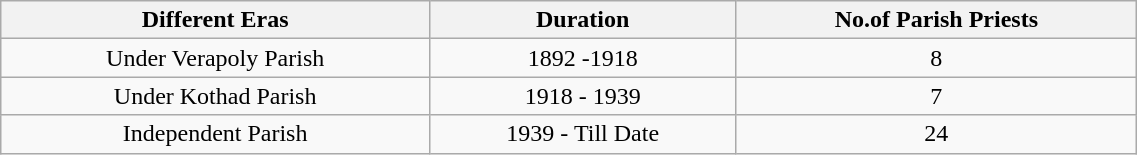<table class="wikitable" style="width: 60%">
<tr>
<th>Different Eras</th>
<th>Duration</th>
<th>No.of Parish Priests</th>
</tr>
<tr>
<td align=center>Under Verapoly Parish</td>
<td align=center>1892 -1918</td>
<td align=center>8</td>
</tr>
<tr>
<td align=center>Under Kothad Parish</td>
<td align=center>1918 - 1939</td>
<td align=center>7</td>
</tr>
<tr>
<td align=center>Independent Parish</td>
<td align=center>1939 - Till Date</td>
<td align=center>24</td>
</tr>
</table>
